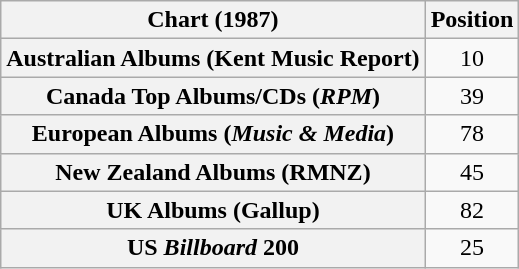<table class="wikitable sortable plainrowheaders" style="text-align:center">
<tr>
<th scope="col">Chart (1987)</th>
<th scope="col">Position</th>
</tr>
<tr>
<th scope="row">Australian Albums (Kent Music Report)</th>
<td>10</td>
</tr>
<tr>
<th scope="row">Canada Top Albums/CDs (<em>RPM</em>)</th>
<td>39</td>
</tr>
<tr>
<th scope="row">European Albums (<em>Music & Media</em>)</th>
<td>78</td>
</tr>
<tr>
<th scope="row">New Zealand Albums (RMNZ)</th>
<td>45</td>
</tr>
<tr>
<th scope="row">UK Albums (Gallup)</th>
<td>82</td>
</tr>
<tr>
<th scope="row">US <em>Billboard</em> 200</th>
<td>25</td>
</tr>
</table>
